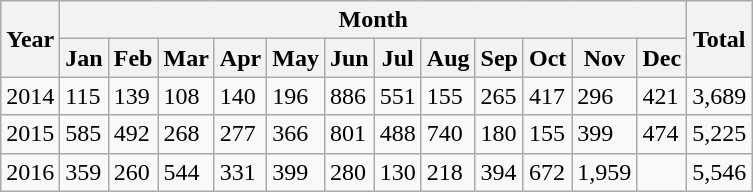<table class="wikitable">
<tr>
<th rowspan="2" scope="col">Year</th>
<th colspan="12" scope="col">Month</th>
<th rowspan="2" scope="col">Total</th>
</tr>
<tr>
<th scope="col">Jan</th>
<th scope="col">Feb</th>
<th scope="col">Mar</th>
<th scope="col">Apr</th>
<th scope="col">May</th>
<th scope="col">Jun</th>
<th scope="col">Jul</th>
<th scope="col">Aug</th>
<th scope="col">Sep</th>
<th scope="col">Oct</th>
<th scope="col">Nov</th>
<th scope="col">Dec</th>
</tr>
<tr>
<td>2014</td>
<td>115</td>
<td>139</td>
<td>108</td>
<td>140</td>
<td>196</td>
<td>886</td>
<td>551</td>
<td>155</td>
<td>265</td>
<td>417</td>
<td>296</td>
<td>421</td>
<td>3,689</td>
</tr>
<tr>
<td>2015</td>
<td>585</td>
<td>492</td>
<td>268</td>
<td>277</td>
<td>366</td>
<td>801</td>
<td>488</td>
<td>740</td>
<td>180</td>
<td>155</td>
<td>399</td>
<td>474</td>
<td>5,225</td>
</tr>
<tr>
<td>2016</td>
<td>359</td>
<td>260</td>
<td>544</td>
<td>331</td>
<td>399</td>
<td>280</td>
<td>130</td>
<td>218</td>
<td>394</td>
<td>672</td>
<td>1,959</td>
<td></td>
<td>5,546</td>
</tr>
</table>
